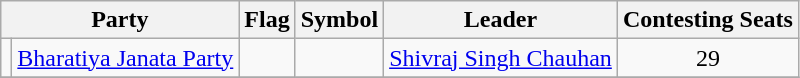<table class="wikitable" style="text-align:center">
<tr>
<th colspan="2">Party</th>
<th>Flag</th>
<th>Symbol</th>
<th>Leader</th>
<th>Contesting Seats</th>
</tr>
<tr>
<td></td>
<td><a href='#'>Bharatiya Janata Party</a></td>
<td></td>
<td></td>
<td><a href='#'>Shivraj Singh Chauhan</a></td>
<td>29</td>
</tr>
<tr>
</tr>
</table>
